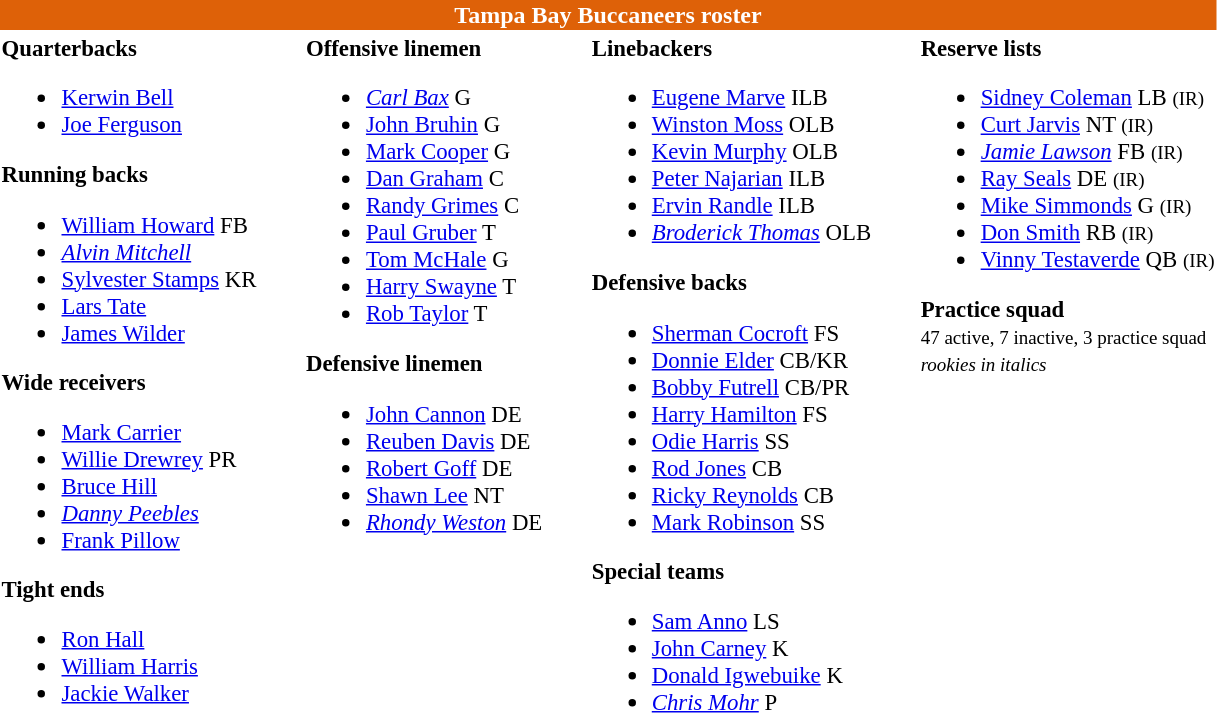<table class="toccolours" style="text-align: left;">
<tr>
<th colspan="9" style="background-color: #de6108; color: white; text-align: center;">Tampa Bay Buccaneers roster</th>
</tr>
<tr>
<td style="font-size: 95%;" valign="top"><strong>Quarterbacks</strong><br><ul><li> <a href='#'>Kerwin Bell</a></li><li> <a href='#'>Joe Ferguson</a></li></ul><strong>Running backs</strong><ul><li> <a href='#'>William Howard</a> FB</li><li> <em><a href='#'>Alvin Mitchell</a></em></li><li> <a href='#'>Sylvester Stamps</a> KR</li><li> <a href='#'>Lars Tate</a></li><li> <a href='#'>James Wilder</a></li></ul><strong>Wide receivers</strong><ul><li> <a href='#'>Mark Carrier</a></li><li> <a href='#'>Willie Drewrey</a> PR</li><li> <a href='#'>Bruce Hill</a></li><li> <em><a href='#'>Danny Peebles</a></em></li><li> <a href='#'>Frank Pillow</a></li></ul><strong>Tight ends</strong><ul><li> <a href='#'>Ron Hall</a></li><li> <a href='#'>William Harris</a></li><li> <a href='#'>Jackie Walker</a></li></ul></td>
<td style="width: 25px;"></td>
<td style="font-size: 95%;" valign="top"><strong>Offensive linemen</strong><br><ul><li> <em><a href='#'>Carl Bax</a></em> G</li><li> <a href='#'>John Bruhin</a> G</li><li> <a href='#'>Mark Cooper</a> G</li><li> <a href='#'>Dan Graham</a> C</li><li> <a href='#'>Randy Grimes</a> C</li><li> <a href='#'>Paul Gruber</a> T</li><li> <a href='#'>Tom McHale</a> G</li><li> <a href='#'>Harry Swayne</a> T</li><li> <a href='#'>Rob Taylor</a> T</li></ul><strong>Defensive linemen</strong><ul><li> <a href='#'>John Cannon</a> DE</li><li> <a href='#'>Reuben Davis</a> DE</li><li> <a href='#'>Robert Goff</a> DE</li><li> <a href='#'>Shawn Lee</a> NT</li><li> <em><a href='#'>Rhondy Weston</a></em> DE</li></ul></td>
<td style="width: 25px;"></td>
<td style="font-size: 95%;" valign="top"><strong>Linebackers</strong><br><ul><li> <a href='#'>Eugene Marve</a> ILB</li><li> <a href='#'>Winston Moss</a> OLB</li><li> <a href='#'>Kevin Murphy</a> OLB</li><li> <a href='#'>Peter Najarian</a> ILB</li><li> <a href='#'>Ervin Randle</a> ILB</li><li> <em><a href='#'>Broderick Thomas</a></em> OLB</li></ul><strong>Defensive backs</strong><ul><li> <a href='#'>Sherman Cocroft</a> FS</li><li> <a href='#'>Donnie Elder</a> CB/KR</li><li> <a href='#'>Bobby Futrell</a> CB/PR</li><li> <a href='#'>Harry Hamilton</a> FS</li><li> <a href='#'>Odie Harris</a> SS</li><li> <a href='#'>Rod Jones</a> CB</li><li> <a href='#'>Ricky Reynolds</a> CB</li><li> <a href='#'>Mark Robinson</a> SS</li></ul><strong>Special teams</strong><ul><li> <a href='#'>Sam Anno</a> LS</li><li> <a href='#'>John Carney</a> K</li><li> <a href='#'>Donald Igwebuike</a> K</li><li> <em><a href='#'>Chris Mohr</a></em> P</li></ul></td>
<td style="width: 25px;"></td>
<td style="font-size: 95%;" valign="top"><strong>Reserve lists</strong><br><ul><li> <a href='#'>Sidney Coleman</a> LB <small>(IR)</small> </li><li> <a href='#'>Curt Jarvis</a> NT <small>(IR)</small> </li><li> <em><a href='#'>Jamie Lawson</a></em> FB <small>(IR)</small> </li><li> <a href='#'>Ray Seals</a> DE <small>(IR)</small> </li><li> <a href='#'>Mike Simmonds</a> G <small>(IR)</small> </li><li> <a href='#'>Don Smith</a> RB <small>(IR)</small> </li><li> <a href='#'>Vinny Testaverde</a> QB  <small>(IR)</small> </li></ul><strong>Practice squad</strong>


<br><small>47 active, 7 inactive, 3 practice squad</small><br><small><em>rookies in italics</em><br></small></td>
</tr>
<tr>
</tr>
</table>
